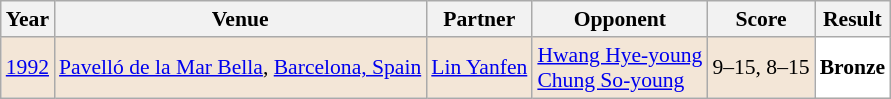<table class="sortable wikitable" style="font-size: 90%;">
<tr>
<th>Year</th>
<th>Venue</th>
<th>Partner</th>
<th>Opponent</th>
<th>Score</th>
<th>Result</th>
</tr>
<tr style="background:#F3E6D7">
<td align="center"><a href='#'>1992</a></td>
<td align="left"><a href='#'>Pavelló de la Mar Bella</a>, <a href='#'>Barcelona, Spain</a></td>
<td align="left"> <a href='#'>Lin Yanfen</a></td>
<td align="left"> <a href='#'>Hwang Hye-young</a> <br>  <a href='#'>Chung So-young</a></td>
<td align="left">9–15, 8–15</td>
<td style="text-align:left; background:white"> <strong>Bronze</strong></td>
</tr>
</table>
